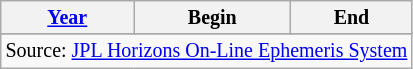<table class="wikitable" style="text-align: center; font-size:smaller;">
<tr>
<th><a href='#'>Year</a></th>
<th>Begin</th>
<th>End</th>
</tr>
<tr>
</tr>
<tr>
</tr>
<tr>
</tr>
<tr>
</tr>
<tr>
</tr>
<tr>
</tr>
<tr>
</tr>
<tr>
</tr>
<tr>
</tr>
<tr>
</tr>
<tr>
</tr>
<tr>
</tr>
<tr>
</tr>
<tr>
</tr>
<tr>
</tr>
<tr>
</tr>
<tr>
</tr>
<tr>
</tr>
<tr>
</tr>
<tr>
</tr>
<tr>
</tr>
<tr>
</tr>
<tr>
</tr>
<tr>
</tr>
<tr>
</tr>
<tr>
</tr>
<tr>
</tr>
<tr>
</tr>
<tr>
</tr>
<tr>
</tr>
<tr>
<td colspan=3>Source: <a href='#'>JPL Horizons On-Line Ephemeris System</a></td>
</tr>
</table>
